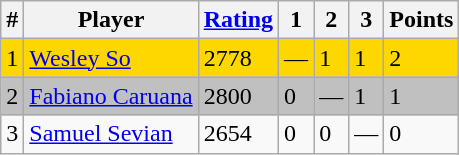<table class="wikitable" style="text-align: left;">
<tr>
<th>#</th>
<th>Player</th>
<th><a href='#'>Rating</a></th>
<th>1</th>
<th>2</th>
<th>3</th>
<th>Points</th>
</tr>
<tr style="background-color:gold">
<td>1</td>
<td> <a href='#'>Wesley So</a> </td>
<td>2778</td>
<td>—</td>
<td>1</td>
<td>1</td>
<td>2</td>
</tr>
<tr style="background-color:silver">
<td>2</td>
<td> <a href='#'>Fabiano Caruana</a></td>
<td>2800</td>
<td>0</td>
<td>—</td>
<td>1</td>
<td>1</td>
</tr>
<tr |->
<td>3</td>
<td> <a href='#'>Samuel Sevian</a></td>
<td>2654</td>
<td>0</td>
<td>0</td>
<td>—</td>
<td>0</td>
</tr>
</table>
